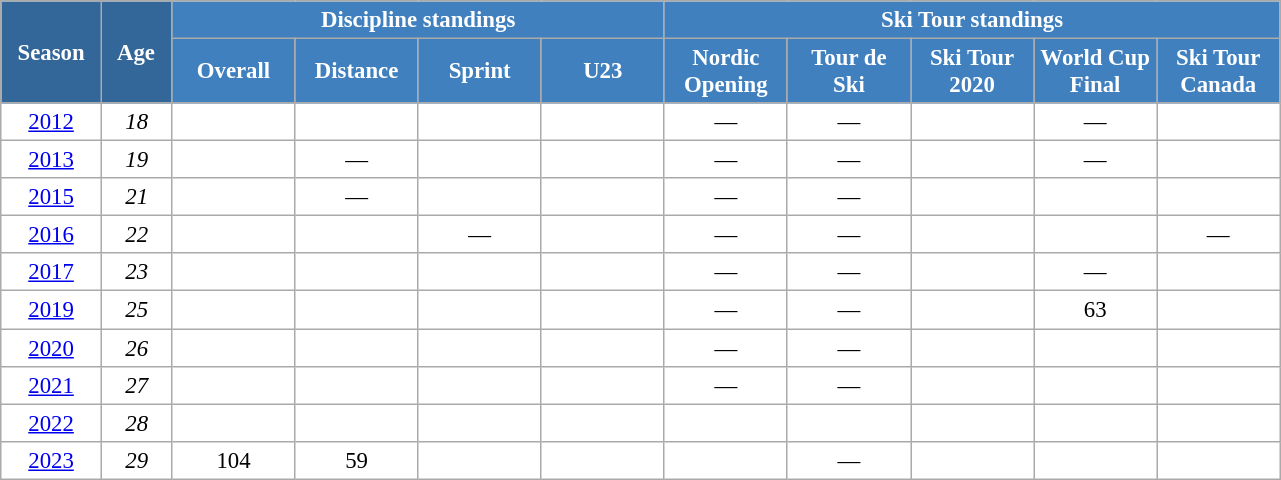<table class="wikitable" style="font-size:95%; text-align:center; border:grey solid 1px; border-collapse:collapse; background:#ffffff;">
<tr>
<th style="background-color:#369; color:white; width:60px;" rowspan="2"> Season </th>
<th style="background-color:#369; color:white; width:40px;" rowspan="2"> Age </th>
<th style="background-color:#4180be; color:white;" colspan="4">Discipline standings</th>
<th style="background-color:#4180be; color:white;" colspan="5">Ski Tour standings</th>
</tr>
<tr>
<th style="background-color:#4180be; color:white; width:75px;">Overall</th>
<th style="background-color:#4180be; color:white; width:75px;">Distance</th>
<th style="background-color:#4180be; color:white; width:75px;">Sprint</th>
<th style="background-color:#4180be; color:white; width:75px;">U23</th>
<th style="background-color:#4180be; color:white; width:75px;">Nordic<br>Opening</th>
<th style="background-color:#4180be; color:white; width:75px;">Tour de<br>Ski</th>
<th style="background-color:#4180be; color:white; width:75px;">Ski Tour<br>2020</th>
<th style="background-color:#4180be; color:white; width:75px;">World Cup<br>Final</th>
<th style="background-color:#4180be; color:white; width:75px;">Ski Tour<br>Canada</th>
</tr>
<tr>
<td><a href='#'>2012</a></td>
<td><em>18</em></td>
<td></td>
<td></td>
<td></td>
<td></td>
<td>—</td>
<td>—</td>
<td></td>
<td>—</td>
<td></td>
</tr>
<tr>
<td><a href='#'>2013</a></td>
<td><em>19</em></td>
<td></td>
<td>—</td>
<td></td>
<td></td>
<td>—</td>
<td>—</td>
<td></td>
<td>—</td>
<td></td>
</tr>
<tr>
<td><a href='#'>2015</a></td>
<td><em>21</em></td>
<td></td>
<td>—</td>
<td></td>
<td></td>
<td>—</td>
<td>—</td>
<td></td>
<td></td>
<td></td>
</tr>
<tr>
<td><a href='#'>2016</a></td>
<td><em>22</em></td>
<td></td>
<td></td>
<td>—</td>
<td></td>
<td>—</td>
<td>—</td>
<td></td>
<td></td>
<td>—</td>
</tr>
<tr>
<td><a href='#'>2017</a></td>
<td><em>23</em></td>
<td></td>
<td></td>
<td></td>
<td></td>
<td>—</td>
<td>—</td>
<td></td>
<td>—</td>
<td></td>
</tr>
<tr>
<td><a href='#'>2019</a></td>
<td><em>25</em></td>
<td></td>
<td></td>
<td></td>
<td></td>
<td>—</td>
<td>—</td>
<td></td>
<td>63</td>
<td></td>
</tr>
<tr>
<td><a href='#'>2020</a></td>
<td><em>26</em></td>
<td></td>
<td></td>
<td></td>
<td></td>
<td>—</td>
<td>—</td>
<td></td>
<td></td>
<td></td>
</tr>
<tr>
<td><a href='#'>2021</a></td>
<td><em>27</em></td>
<td></td>
<td></td>
<td></td>
<td></td>
<td>—</td>
<td>—</td>
<td></td>
<td></td>
<td></td>
</tr>
<tr>
<td><a href='#'>2022</a></td>
<td><em>28</em></td>
<td></td>
<td></td>
<td></td>
<td></td>
<td></td>
<td></td>
<td></td>
<td></td>
<td></td>
</tr>
<tr>
<td><a href='#'>2023</a></td>
<td><em>29</em></td>
<td>104</td>
<td>59</td>
<td></td>
<td></td>
<td></td>
<td>—</td>
<td></td>
<td></td>
<td></td>
</tr>
</table>
